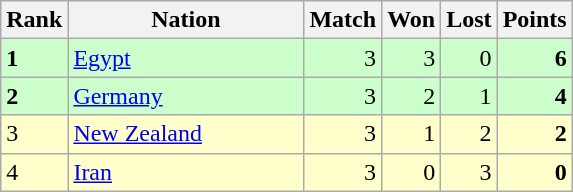<table class="wikitable">
<tr>
<th width=20>Rank</th>
<th width=150>Nation</th>
<th width=20>Match</th>
<th width=20>Won</th>
<th width=20>Lost</th>
<th width=20>Points</th>
</tr>
<tr style="text-align:right; background:#cfc;">
<td align="left"><strong>1</strong></td>
<td style="text-align:left;"> <a href='#'>Egypt</a></td>
<td>3</td>
<td>3</td>
<td>0</td>
<td><strong>6</strong></td>
</tr>
<tr style="text-align:right; background:#cfc;">
<td align="left"><strong>2</strong></td>
<td style="text-align:left;"> <a href='#'>Germany</a></td>
<td>3</td>
<td>2</td>
<td>1</td>
<td><strong>4</strong></td>
</tr>
<tr style="text-align:right; background:#ffc;">
<td align="left">3</td>
<td style="text-align:left;"> <a href='#'>New Zealand</a></td>
<td>3</td>
<td>1</td>
<td>2</td>
<td><strong>2</strong></td>
</tr>
<tr style="text-align:right; background:#ffc;">
<td align="left">4</td>
<td style="text-align:left;"> <a href='#'>Iran</a></td>
<td>3</td>
<td>0</td>
<td>3</td>
<td><strong>0</strong></td>
</tr>
</table>
